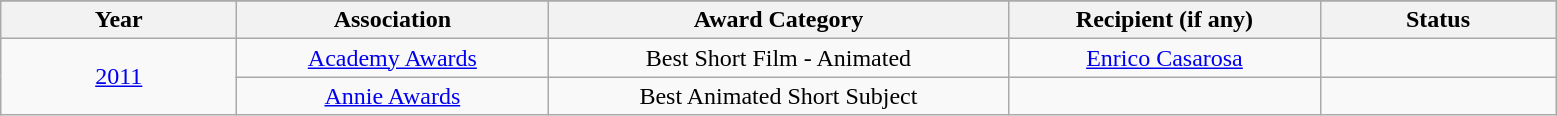<table class="wikitable sortable" style="text-align: center">
<tr>
</tr>
<tr>
<th width="150"><strong>Year</strong></th>
<th width="200"><strong>Association</strong></th>
<th width="300"><strong>Award Category</strong></th>
<th width="200"><strong>Recipient (if any)</strong></th>
<th width="150"><strong>Status</strong></th>
</tr>
<tr>
<td rowspan=2><a href='#'>2011</a></td>
<td><a href='#'>Academy Awards</a></td>
<td>Best Short Film - Animated</td>
<td><a href='#'>Enrico Casarosa</a></td>
<td></td>
</tr>
<tr>
<td><a href='#'>Annie Awards</a></td>
<td>Best Animated Short Subject</td>
<td></td>
<td></td>
</tr>
</table>
